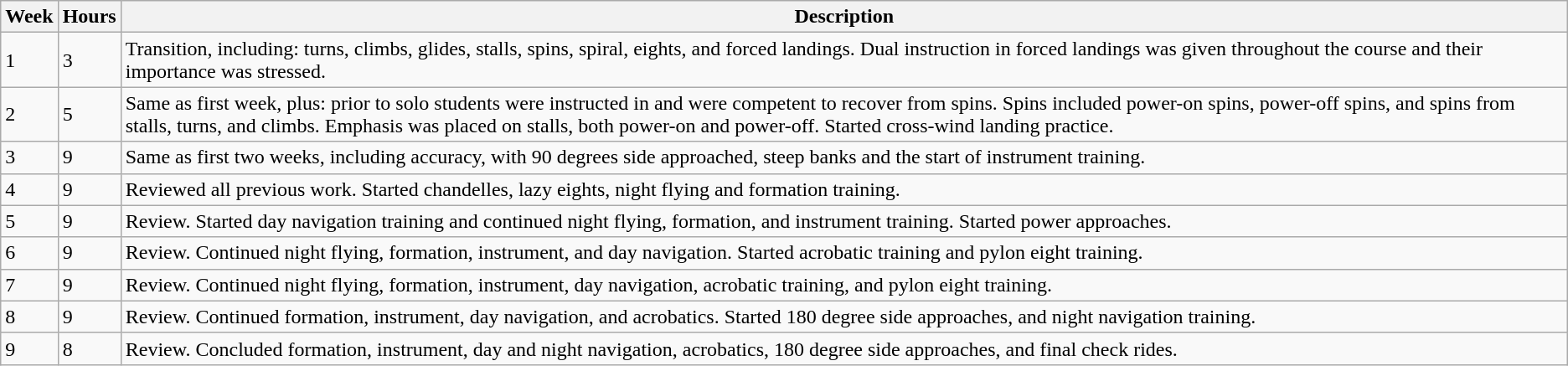<table class="wikitable">
<tr>
<th>Week</th>
<th>Hours</th>
<th>Description</th>
</tr>
<tr>
<td>1</td>
<td>3</td>
<td>Transition, including: turns, climbs, glides, stalls, spins, spiral, eights, and forced landings.  Dual instruction in forced landings was given throughout the course and their importance was stressed.</td>
</tr>
<tr>
<td>2</td>
<td>5</td>
<td>Same as first week, plus: prior to solo students were instructed in and were competent to recover from spins.  Spins included power-on spins, power-off spins, and spins from stalls, turns, and climbs.  Emphasis was placed on stalls, both power-on and power-off.  Started cross-wind landing practice.</td>
</tr>
<tr>
<td>3</td>
<td>9</td>
<td>Same as first two weeks, including accuracy, with 90 degrees side approached, steep banks and the start of instrument training.</td>
</tr>
<tr>
<td>4</td>
<td>9</td>
<td>Reviewed all previous work.  Started chandelles, lazy eights, night flying and formation training.</td>
</tr>
<tr>
<td>5</td>
<td>9</td>
<td>Review.  Started day navigation training and continued night flying, formation, and instrument training.  Started power approaches.</td>
</tr>
<tr>
<td>6</td>
<td>9</td>
<td>Review.  Continued night flying, formation, instrument, and day navigation.  Started acrobatic training and pylon eight training.</td>
</tr>
<tr>
<td>7</td>
<td>9</td>
<td>Review.  Continued night flying, formation, instrument, day navigation, acrobatic training, and pylon eight training.</td>
</tr>
<tr>
<td>8</td>
<td>9</td>
<td>Review.  Continued formation, instrument, day navigation, and acrobatics.  Started 180 degree side approaches, and night navigation training.</td>
</tr>
<tr>
<td>9</td>
<td>8</td>
<td>Review.  Concluded formation, instrument, day and night navigation, acrobatics, 180 degree side approaches, and final check rides.</td>
</tr>
</table>
